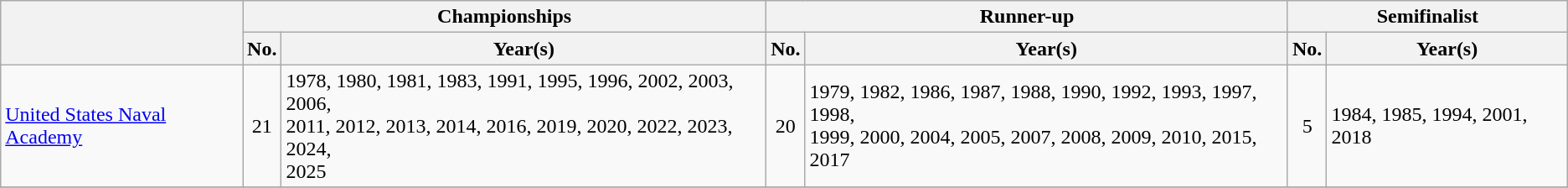<table class="wikitable">
<tr>
<th rowspan="2"></th>
<th colspan="2">Championships</th>
<th colspan="2">Runner-up</th>
<th colspan="2">Semifinalist</th>
</tr>
<tr>
<th align=center>No.</th>
<th>Year(s)</th>
<th align=center>No.</th>
<th>Year(s)</th>
<th align=center>No.</th>
<th>Year(s)</th>
</tr>
<tr>
<td><a href='#'>United States Naval Academy</a></td>
<td align="center">21</td>
<td>1978, 1980, 1981, 1983, 1991, 1995, 1996, 2002, 2003, 2006,<br>2011, 2012, 2013, 2014, 2016, 2019, 2020, 2022, 2023, 2024,<br>2025</td>
<td align="center">20</td>
<td>1979, 1982, 1986, 1987, 1988, 1990, 1992, 1993, 1997, 1998,<br>1999, 2000, 2004, 2005, 2007, 2008, 2009, 2010, 2015, 2017</td>
<td align="center">5</td>
<td>1984, 1985, 1994, 2001, 2018</td>
</tr>
<tr>
</tr>
</table>
